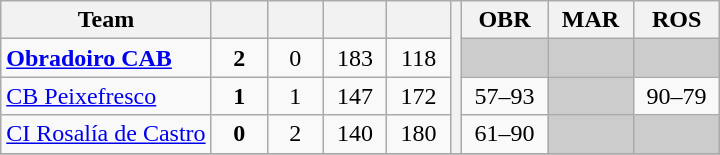<table class="wikitable" style="text-align:center">
<tr>
<th>Team</th>
<th width=30></th>
<th width=30></th>
<th width=35></th>
<th width=35></th>
<th rowspan=4></th>
<th width=50>OBR</th>
<th width=50>MAR</th>
<th width=50>ROS</th>
</tr>
<tr>
<td align="left"><strong><a href='#'>Obradoiro CAB</a></strong></td>
<td><strong>2</strong></td>
<td>0</td>
<td>183</td>
<td>118</td>
<td style="background:#cccccc"></td>
<td style="background:#cccccc"></td>
<td style="background:#cccccc"></td>
</tr>
<tr>
<td align="left"><a href='#'>CB Peixefresco</a></td>
<td><strong>1</strong></td>
<td>1</td>
<td>147</td>
<td>172</td>
<td>57–93</td>
<td style="background:#cccccc"></td>
<td>90–79</td>
</tr>
<tr>
<td align="left"><a href='#'>CI Rosalía de Castro</a></td>
<td><strong>0</strong></td>
<td>2</td>
<td>140</td>
<td>180</td>
<td>61–90</td>
<td style="background:#cccccc"></td>
<td style="background:#cccccc"></td>
</tr>
<tr>
</tr>
</table>
